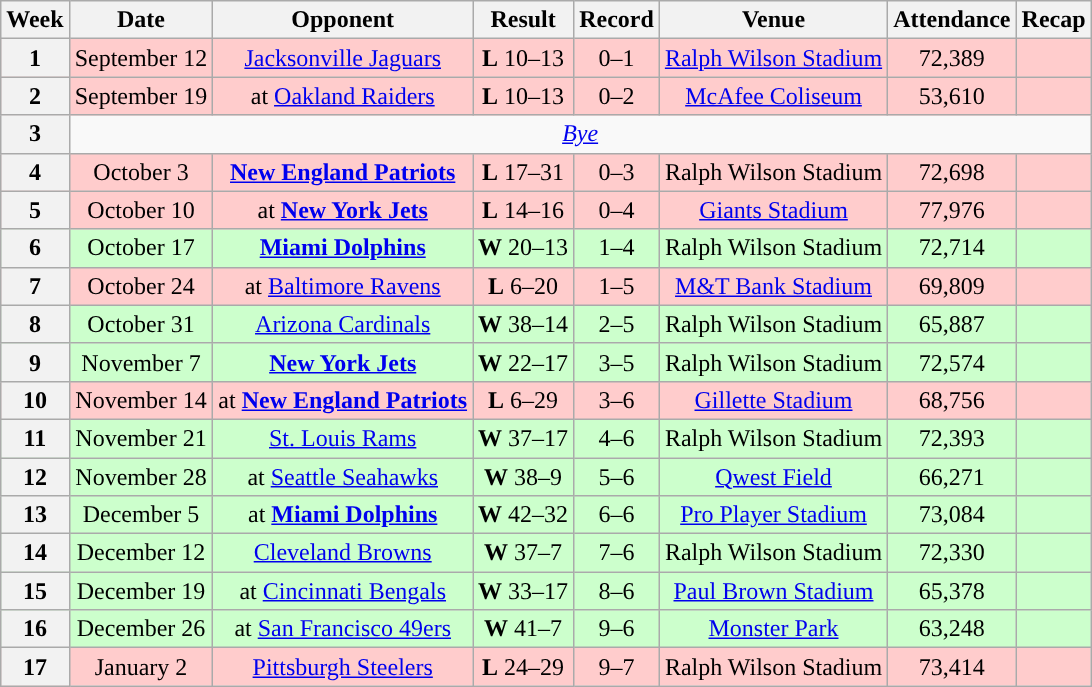<table class="wikitable" style="text-align:center">
<tr>
<th>Week</th>
<th>Date</th>
<th>Opponent</th>
<th>Result</th>
<th>Record</th>
<th>Venue</th>
<th>Attendance</th>
<th>Recap</th>
</tr>
<tr style="background:#fcc">
<th>1</th>
<td>September 12</td>
<td><a href='#'>Jacksonville Jaguars</a></td>
<td><strong>L</strong> 10–13</td>
<td>0–1</td>
<td><a href='#'>Ralph Wilson Stadium</a></td>
<td>72,389</td>
<td></td>
</tr>
<tr style="background:#fcc">
<th>2</th>
<td>September 19</td>
<td>at <a href='#'>Oakland Raiders</a></td>
<td><strong>L</strong> 10–13</td>
<td>0–2</td>
<td><a href='#'>McAfee Coliseum</a></td>
<td>53,610</td>
<td></td>
</tr>
<tr>
<th>3</th>
<td colspan="7"><em><a href='#'>Bye</a></em></td>
</tr>
<tr style="background:#fcc">
<th>4</th>
<td>October 3</td>
<td><strong><a href='#'>New England Patriots</a></strong></td>
<td><strong>L</strong> 17–31</td>
<td>0–3</td>
<td>Ralph Wilson Stadium</td>
<td>72,698</td>
<td></td>
</tr>
<tr style="background:#fcc">
<th>5</th>
<td>October 10</td>
<td>at <strong><a href='#'>New York Jets</a></strong></td>
<td><strong>L</strong> 14–16</td>
<td>0–4</td>
<td><a href='#'>Giants Stadium</a></td>
<td>77,976</td>
<td></td>
</tr>
<tr style="background:#cfc">
<th>6</th>
<td>October 17</td>
<td><strong><a href='#'>Miami Dolphins</a></strong></td>
<td><strong>W</strong> 20–13</td>
<td>1–4</td>
<td>Ralph Wilson Stadium</td>
<td>72,714</td>
<td></td>
</tr>
<tr style="background:#fcc">
<th>7</th>
<td>October 24</td>
<td>at <a href='#'>Baltimore Ravens</a></td>
<td><strong>L</strong> 6–20</td>
<td>1–5</td>
<td><a href='#'>M&T Bank Stadium</a></td>
<td>69,809</td>
<td></td>
</tr>
<tr style="background:#cfc">
<th>8</th>
<td>October 31</td>
<td><a href='#'>Arizona Cardinals</a></td>
<td><strong>W</strong> 38–14</td>
<td>2–5</td>
<td>Ralph Wilson Stadium</td>
<td>65,887</td>
<td></td>
</tr>
<tr style="background:#cfc">
<th>9</th>
<td>November 7</td>
<td><strong><a href='#'>New York Jets</a></strong></td>
<td><strong>W</strong> 22–17</td>
<td>3–5</td>
<td>Ralph Wilson Stadium</td>
<td>72,574</td>
<td></td>
</tr>
<tr style="background:#fcc">
<th>10</th>
<td>November 14</td>
<td>at <strong><a href='#'>New England Patriots</a></strong></td>
<td><strong>L</strong> 6–29</td>
<td>3–6</td>
<td><a href='#'>Gillette Stadium</a></td>
<td>68,756</td>
<td></td>
</tr>
<tr style="background:#cfc">
<th>11</th>
<td>November 21</td>
<td><a href='#'>St. Louis Rams</a></td>
<td><strong>W</strong> 37–17</td>
<td>4–6</td>
<td>Ralph Wilson Stadium</td>
<td>72,393</td>
<td></td>
</tr>
<tr style="background:#cfc">
<th>12</th>
<td>November 28</td>
<td>at <a href='#'>Seattle Seahawks</a></td>
<td><strong>W</strong> 38–9</td>
<td>5–6</td>
<td><a href='#'>Qwest Field</a></td>
<td>66,271</td>
<td></td>
</tr>
<tr style="background:#cfc">
<th>13</th>
<td>December 5</td>
<td>at <strong><a href='#'>Miami Dolphins</a></strong></td>
<td><strong>W</strong> 42–32</td>
<td>6–6</td>
<td><a href='#'>Pro Player Stadium</a></td>
<td>73,084</td>
<td></td>
</tr>
<tr style="background:#cfc">
<th>14</th>
<td>December 12</td>
<td><a href='#'>Cleveland Browns</a></td>
<td><strong>W</strong> 37–7</td>
<td>7–6</td>
<td>Ralph Wilson Stadium</td>
<td>72,330</td>
<td></td>
</tr>
<tr style="background:#cfc">
<th>15</th>
<td>December 19</td>
<td>at <a href='#'>Cincinnati Bengals</a></td>
<td><strong>W</strong> 33–17</td>
<td>8–6</td>
<td><a href='#'>Paul Brown Stadium</a></td>
<td>65,378</td>
<td></td>
</tr>
<tr style="background:#cfc">
<th>16</th>
<td>December 26</td>
<td>at <a href='#'>San Francisco 49ers</a></td>
<td><strong>W</strong> 41–7</td>
<td>9–6</td>
<td><a href='#'>Monster Park</a></td>
<td>63,248</td>
<td></td>
</tr>
<tr style="background:#fcc">
<th>17</th>
<td>January 2</td>
<td><a href='#'>Pittsburgh Steelers</a></td>
<td><strong>L</strong> 24–29</td>
<td>9–7</td>
<td>Ralph Wilson Stadium</td>
<td>73,414</td>
<td></td>
</tr>
</table>
